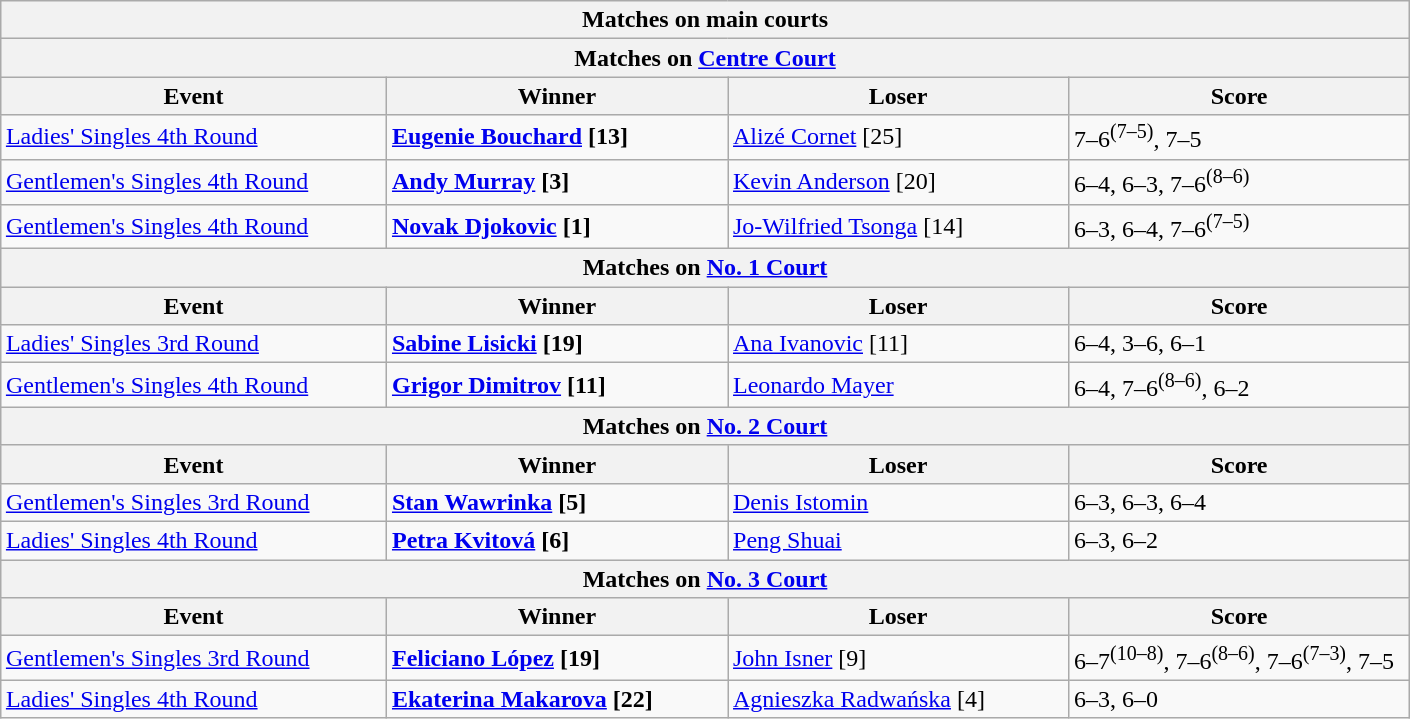<table class="wikitable collapsible uncollapsed" style="margin:auto;">
<tr>
<th colspan="4" style="white-space:nowrap;">Matches on main courts</th>
</tr>
<tr>
<th colspan="4">Matches on <a href='#'>Centre Court</a></th>
</tr>
<tr>
<th width=250>Event</th>
<th width=220>Winner</th>
<th width=220>Loser</th>
<th width=220>Score</th>
</tr>
<tr>
<td><a href='#'>Ladies' Singles 4th Round</a></td>
<td> <strong><a href='#'>Eugenie Bouchard</a> [13]</strong></td>
<td> <a href='#'>Alizé Cornet</a> [25]</td>
<td>7–6<sup>(7–5)</sup>, 7–5</td>
</tr>
<tr>
<td><a href='#'>Gentlemen's Singles 4th Round</a></td>
<td> <strong><a href='#'>Andy Murray</a> [3]</strong></td>
<td> <a href='#'>Kevin Anderson</a> [20]</td>
<td>6–4, 6–3, 7–6<sup>(8–6)</sup></td>
</tr>
<tr>
<td><a href='#'>Gentlemen's Singles 4th Round</a></td>
<td> <strong><a href='#'>Novak Djokovic</a> [1]</strong></td>
<td> <a href='#'>Jo-Wilfried Tsonga</a> [14]</td>
<td>6–3, 6–4, 7–6<sup>(7–5)</sup></td>
</tr>
<tr>
<th colspan="4">Matches on <a href='#'>No. 1 Court</a></th>
</tr>
<tr>
<th width=250>Event</th>
<th width=220>Winner</th>
<th width=220>Loser</th>
<th width=220>Score</th>
</tr>
<tr>
<td><a href='#'>Ladies' Singles 3rd Round</a></td>
<td> <strong><a href='#'>Sabine Lisicki</a> [19]</strong></td>
<td> <a href='#'>Ana Ivanovic</a> [11]</td>
<td>6–4, 3–6, 6–1</td>
</tr>
<tr>
<td><a href='#'>Gentlemen's Singles 4th Round</a></td>
<td> <strong><a href='#'>Grigor Dimitrov</a> [11]</strong></td>
<td> <a href='#'>Leonardo Mayer</a></td>
<td>6–4, 7–6<sup>(8–6)</sup>, 6–2</td>
</tr>
<tr>
<th colspan="4">Matches on <a href='#'>No. 2 Court</a></th>
</tr>
<tr>
<th width=250>Event</th>
<th width=220>Winner</th>
<th width=220>Loser</th>
<th width=220>Score</th>
</tr>
<tr>
<td><a href='#'>Gentlemen's Singles 3rd Round</a></td>
<td> <strong><a href='#'>Stan Wawrinka</a> [5]</strong></td>
<td> <a href='#'>Denis Istomin</a></td>
<td>6–3, 6–3, 6–4</td>
</tr>
<tr>
<td><a href='#'>Ladies' Singles 4th Round</a></td>
<td> <strong><a href='#'>Petra Kvitová</a> [6]</strong></td>
<td> <a href='#'>Peng Shuai</a></td>
<td>6–3, 6–2</td>
</tr>
<tr>
<th colspan="4">Matches on <a href='#'>No. 3 Court</a></th>
</tr>
<tr>
<th width=250>Event</th>
<th width=220>Winner</th>
<th width=220>Loser</th>
<th width=220>Score</th>
</tr>
<tr>
<td><a href='#'>Gentlemen's Singles 3rd Round</a></td>
<td> <strong><a href='#'>Feliciano López</a> [19]</strong></td>
<td> <a href='#'>John Isner</a> [9]</td>
<td>6–7<sup>(10–8)</sup>, 7–6<sup>(8–6)</sup>, 7–6<sup>(7–3)</sup>, 7–5</td>
</tr>
<tr>
<td><a href='#'>Ladies' Singles 4th Round</a></td>
<td> <strong><a href='#'>Ekaterina Makarova</a> [22]</strong></td>
<td> <a href='#'>Agnieszka Radwańska</a> [4]</td>
<td>6–3, 6–0</td>
</tr>
</table>
